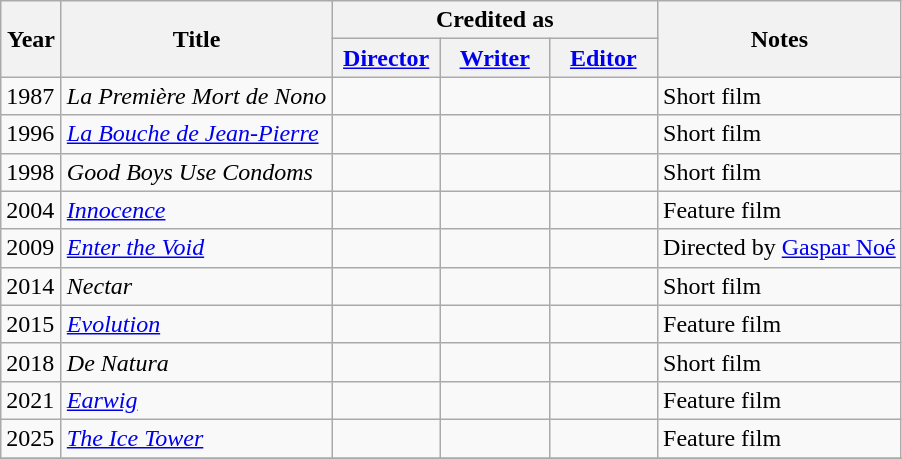<table class="wikitable sortable">
<tr>
<th rowspan=2 width="33">Year</th>
<th rowspan=2>Title</th>
<th colspan=3>Credited as</th>
<th rowspan=2>Notes</th>
</tr>
<tr>
<th width=65><a href='#'>Director</a></th>
<th width=65><a href='#'>Writer</a></th>
<th width=65><a href='#'>Editor</a></th>
</tr>
<tr>
<td>1987</td>
<td><em>La Première Mort de Nono</em></td>
<td></td>
<td></td>
<td></td>
<td>Short film</td>
</tr>
<tr>
<td>1996</td>
<td><em><a href='#'>La Bouche de Jean-Pierre</a></em></td>
<td></td>
<td></td>
<td></td>
<td>Short film</td>
</tr>
<tr>
<td>1998</td>
<td><em>Good Boys Use Condoms</em></td>
<td></td>
<td></td>
<td></td>
<td>Short film</td>
</tr>
<tr>
<td>2004</td>
<td><em><a href='#'>Innocence</a></em></td>
<td></td>
<td></td>
<td></td>
<td>Feature film</td>
</tr>
<tr>
<td>2009</td>
<td><em><a href='#'>Enter the Void</a></em></td>
<td></td>
<td></td>
<td></td>
<td>Directed by <a href='#'>Gaspar Noé</a></td>
</tr>
<tr>
<td>2014</td>
<td><em>Nectar</em></td>
<td></td>
<td></td>
<td></td>
<td>Short film</td>
</tr>
<tr>
<td>2015</td>
<td><em><a href='#'>Evolution</a></em></td>
<td></td>
<td></td>
<td></td>
<td>Feature film</td>
</tr>
<tr>
<td>2018</td>
<td><em>De Natura</em></td>
<td></td>
<td></td>
<td></td>
<td>Short film</td>
</tr>
<tr>
<td>2021</td>
<td><em><a href='#'>Earwig</a></em></td>
<td></td>
<td></td>
<td></td>
<td>Feature film</td>
</tr>
<tr>
<td>2025</td>
<td><em><a href='#'>The Ice Tower</a></em></td>
<td></td>
<td></td>
<td></td>
<td>Feature film</td>
</tr>
<tr>
</tr>
</table>
